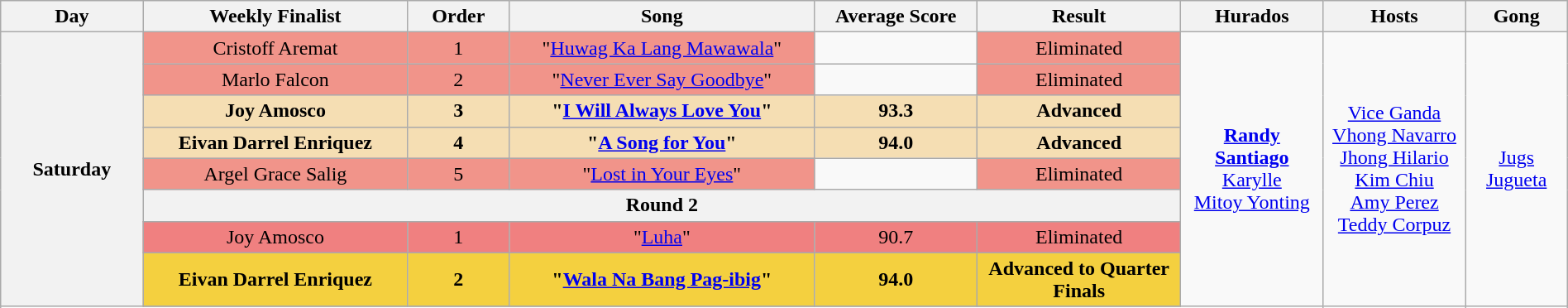<table class="wikitable mw-collapsible mw-collapsed" style="text-align:center; width:100%">
<tr>
<th width="07%">Day</th>
<th width="13%">Weekly Finalist</th>
<th width="05%">Order</th>
<th width="15%">Song</th>
<th width="08%">Average Score</th>
<th width="10%">Result</th>
<th width="07%">Hurados</th>
<th width="07%">Hosts</th>
<th width="05%">Gong</th>
</tr>
<tr>
<th rowspan="9">Saturday<br><small></small></th>
<td style="background-color:#F1948A;">Cristoff Aremat</td>
<td style="background-color:#F1948A;">1</td>
<td style="background-color:#F1948A;">"<a href='#'>Huwag Ka Lang Mawawala</a>"</td>
<td></td>
<td style="background-color:#F1948A;">Eliminated</td>
<td rowspan="9"><strong><a href='#'>Randy Santiago</a></strong><br> <a href='#'>Karylle</a> <br> <a href='#'>Mitoy Yonting</a></td>
<td rowspan="9"><a href='#'>Vice Ganda</a><br> <a href='#'>Vhong Navarro</a><br><a href='#'>Jhong Hilario</a><br><a href='#'>Kim Chiu</a><br><a href='#'>Amy Perez</a><br><a href='#'>Teddy Corpuz</a></td>
<td rowspan="9"><a href='#'>Jugs Jugueta</a></td>
</tr>
<tr>
<td style="background-color:#F1948A;">Marlo Falcon</td>
<td style="background-color:#F1948A;">2</td>
<td style="background-color:#F1948A;">"<a href='#'>Never Ever Say Goodbye</a>"</td>
<td></td>
<td style="background-color:#F1948A;">Eliminated</td>
</tr>
<tr>
<td style="background-color:#F5DEB3;"><strong>Joy Amosco</strong></td>
<td style="background-color:#F5DEB3;"><strong>3</strong></td>
<td style="background-color:#F5DEB3;"><strong>"<a href='#'>I Will Always Love You</a>"</strong></td>
<td style="background-color:#F5DEB3;"><strong>93.3</strong></td>
<td style="background-color:#F5DEB3;"><strong>Advanced</strong></td>
</tr>
<tr>
<td style="background-color:#F5DEB3;"><strong>Eivan Darrel Enriquez</strong></td>
<td style="background-color:#F5DEB3;"><strong>4</strong></td>
<td style="background-color:#F5DEB3;"><strong>"<a href='#'>A Song for You</a>"</strong></td>
<td style="background-color:#F5DEB3;"><strong>94.0</strong></td>
<td style="background-color:#F5DEB3;"><strong>Advanced</strong></td>
</tr>
<tr>
<td style="background-color:#F1948A;">Argel Grace Salig</td>
<td style="background-color:#F1948A;">5</td>
<td style="background-color:#F1948A;">"<a href='#'>Lost in Your Eyes</a>"</td>
<td></td>
<td style="background-color:#F1948A;">Eliminated</td>
</tr>
<tr>
<th colspan="5">Round 2</th>
</tr>
<tr>
<td style="background-color:#F08080;">Joy Amosco</td>
<td style="background-color:#F08080;">1</td>
<td style="background-color:#F08080;">"<a href='#'>Luha</a>"</td>
<td style="background-color:#F08080;">90.7</td>
<td style="background-color:#F08080;">Eliminated</td>
</tr>
<tr>
<td style="background-color:#F4D03F;"><strong>Eivan Darrel Enriquez</strong></td>
<td style="background-color:#F4D03F;"><strong>2</strong></td>
<td style="background-color:#F4D03F;"><strong>"<a href='#'>Wala Na Bang Pag-ibig</a>"</strong></td>
<td style="background-color:#F4D03F;"><strong>94.0</strong></td>
<td style="background-color:#F4D03F;"><strong>Advanced to Quarter Finals</strong></td>
</tr>
<tr>
</tr>
</table>
